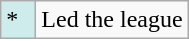<table class="wikitable">
<tr>
<td style="background:#CFECEC; width:1em">*</td>
<td>Led the league</td>
</tr>
</table>
